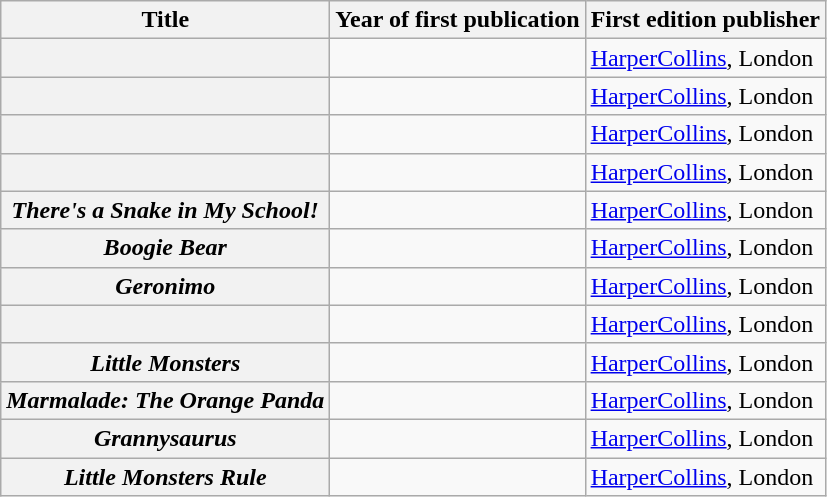<table class="wikitable plainrowheaders sortable" style="margin-right: 0;">
<tr>
<th scope="col">Title</th>
<th scope="col">Year of first publication</th>
<th scope="col">First edition publisher</th>
</tr>
<tr>
<th scope="row"></th>
<td></td>
<td><a href='#'>HarperCollins</a>, London</td>
</tr>
<tr>
<th scope="row"></th>
<td></td>
<td><a href='#'>HarperCollins</a>, London</td>
</tr>
<tr>
<th scope="row"></th>
<td></td>
<td><a href='#'>HarperCollins</a>, London</td>
</tr>
<tr>
<th scope="row"></th>
<td></td>
<td><a href='#'>HarperCollins</a>, London</td>
</tr>
<tr>
<th scope="row"><em>There's a Snake in My School!</em></th>
<td></td>
<td><a href='#'>HarperCollins</a>, London</td>
</tr>
<tr>
<th scope="row"><em>Boogie Bear</em></th>
<td></td>
<td><a href='#'>HarperCollins</a>, London</td>
</tr>
<tr>
<th scope="row"><em>Geronimo</em></th>
<td></td>
<td><a href='#'>HarperCollins</a>, London</td>
</tr>
<tr>
<th scope="row"></th>
<td></td>
<td><a href='#'>HarperCollins</a>, London</td>
</tr>
<tr>
<th scope="row"><em>Little Monsters</em></th>
<td></td>
<td><a href='#'>HarperCollins</a>, London</td>
</tr>
<tr>
<th scope="row"><em>Marmalade: The Orange Panda</em></th>
<td></td>
<td><a href='#'>HarperCollins</a>, London</td>
</tr>
<tr>
<th scope="row"><em>Grannysaurus</em></th>
<td></td>
<td><a href='#'>HarperCollins</a>, London</td>
</tr>
<tr>
<th scope="row"><em>Little Monsters Rule</em></th>
<td></td>
<td><a href='#'>HarperCollins</a>, London</td>
</tr>
</table>
